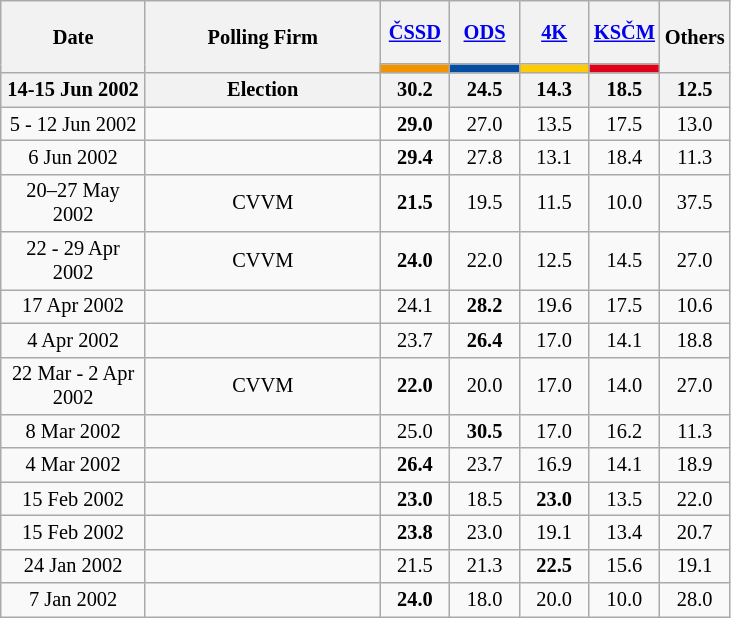<table class="wikitable" style="text-align:center; font-size:85%; line-height:16px;">
<tr style="height:42px;">
<th style="width:90px;" rowspan="2">Date</th>
<th style="width:150px;" rowspan="2">Polling Firm</th>
<th><a href='#'><span>ČSSD</span></a></th>
<th><a href='#'><span>ODS</span></a></th>
<th><a href='#'><span>4K</span></a></th>
<th><a href='#'><span>KSČM</span></a></th>
<th style="width:40px;" rowspan="2">Others</th>
</tr>
<tr>
<th style="color:inherit;background:#F29400; width:40px;"></th>
<th style="color:inherit;background:#034EA2; width:40px;"></th>
<th style="color:inherit;background:#FFCB03; width:40px;"></th>
<th style="color:inherit;background:#E00219; width:40px;"></th>
</tr>
<tr>
<th>14-15 Jun 2002</th>
<th>Election</th>
<th><strong>30.2</strong></th>
<th>24.5</th>
<th>14.3</th>
<th>18.5</th>
<th>12.5</th>
</tr>
<tr>
<td>5 - 12 Jun 2002</td>
<td></td>
<td><strong>29.0</strong></td>
<td>27.0</td>
<td>13.5</td>
<td>17.5</td>
<td>13.0</td>
</tr>
<tr>
<td>6 Jun 2002</td>
<td></td>
<td><strong>29.4</strong></td>
<td>27.8</td>
<td>13.1</td>
<td>18.4</td>
<td>11.3</td>
</tr>
<tr>
<td>20–27 May 2002</td>
<td>CVVM</td>
<td><strong>21.5</strong></td>
<td>19.5</td>
<td>11.5</td>
<td>10.0</td>
<td>37.5</td>
</tr>
<tr>
<td>22 - 29 Apr 2002</td>
<td>CVVM</td>
<td><strong>24.0</strong></td>
<td>22.0</td>
<td>12.5</td>
<td>14.5</td>
<td>27.0</td>
</tr>
<tr>
<td>17 Apr 2002</td>
<td></td>
<td>24.1</td>
<td><strong>28.2</strong></td>
<td>19.6</td>
<td>17.5</td>
<td>10.6</td>
</tr>
<tr>
<td>4 Apr 2002</td>
<td></td>
<td>23.7</td>
<td><strong>26.4</strong></td>
<td>17.0</td>
<td>14.1</td>
<td>18.8</td>
</tr>
<tr>
<td>22 Mar - 2 Apr 2002</td>
<td>CVVM</td>
<td><strong>22.0</strong></td>
<td>20.0</td>
<td>17.0</td>
<td>14.0</td>
<td>27.0</td>
</tr>
<tr>
<td>8 Mar 2002</td>
<td></td>
<td>25.0</td>
<td><strong>30.5</strong></td>
<td>17.0</td>
<td>16.2</td>
<td>11.3</td>
</tr>
<tr>
<td>4 Mar 2002</td>
<td></td>
<td><strong>26.4</strong></td>
<td>23.7</td>
<td>16.9</td>
<td>14.1</td>
<td>18.9</td>
</tr>
<tr>
<td>15 Feb 2002</td>
<td></td>
<td><strong>23.0</strong></td>
<td>18.5</td>
<td><strong>23.0</strong></td>
<td>13.5</td>
<td>22.0</td>
</tr>
<tr>
<td>15 Feb 2002</td>
<td></td>
<td><strong>23.8</strong></td>
<td>23.0</td>
<td>19.1</td>
<td>13.4</td>
<td>20.7</td>
</tr>
<tr>
<td>24 Jan 2002</td>
<td></td>
<td>21.5</td>
<td>21.3</td>
<td><strong>22.5</strong></td>
<td>15.6</td>
<td>19.1</td>
</tr>
<tr>
<td>7 Jan 2002</td>
<td></td>
<td><strong>24.0</strong></td>
<td>18.0</td>
<td>20.0</td>
<td>10.0</td>
<td>28.0</td>
</tr>
</table>
